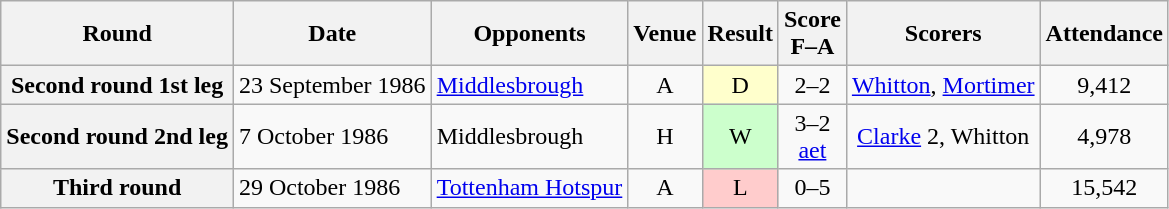<table class="wikitable plainrowheaders" style="text-align:center">
<tr>
<th scope="col">Round</th>
<th scope="col">Date</th>
<th scope="col">Opponents</th>
<th scope="col">Venue</th>
<th scope="col">Result</th>
<th scope="col">Score<br>F–A</th>
<th scope="col">Scorers</th>
<th scope="col">Attendance</th>
</tr>
<tr>
<th scope="row">Second round 1st leg</th>
<td align="left">23 September 1986</td>
<td align="left"><a href='#'>Middlesbrough</a></td>
<td>A</td>
<td style="background:#ffc">D</td>
<td>2–2</td>
<td align="left"><a href='#'>Whitton</a>, <a href='#'>Mortimer</a></td>
<td>9,412</td>
</tr>
<tr>
<th scope="row">Second round 2nd leg</th>
<td align="left">7 October 1986</td>
<td align="left">Middlesbrough</td>
<td>H</td>
<td style="background:#cfc">W</td>
<td>3–2<br><a href='#'>aet</a></td>
<td><a href='#'>Clarke</a> 2, Whitton</td>
<td>4,978</td>
</tr>
<tr>
<th scope="row">Third round</th>
<td align="left">29 October 1986</td>
<td align="left"><a href='#'>Tottenham Hotspur</a></td>
<td>A</td>
<td style="background:#fcc">L</td>
<td>0–5</td>
<td></td>
<td>15,542</td>
</tr>
</table>
